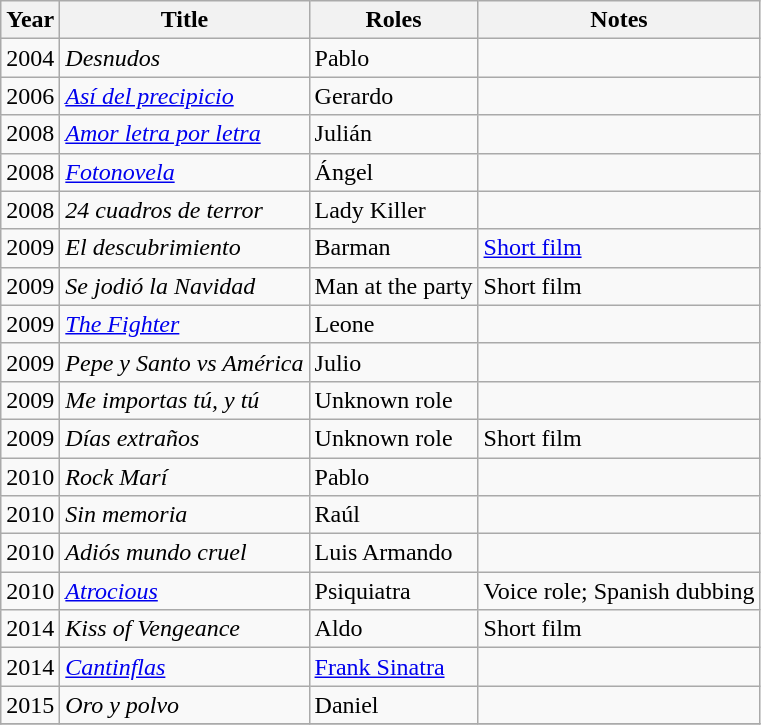<table class="wikitable sortable">
<tr>
<th>Year</th>
<th>Title</th>
<th>Roles</th>
<th>Notes</th>
</tr>
<tr>
<td>2004</td>
<td><em>Desnudos</em></td>
<td>Pablo</td>
<td></td>
</tr>
<tr>
<td>2006</td>
<td><em><a href='#'>Así del precipicio</a></em></td>
<td>Gerardo</td>
<td></td>
</tr>
<tr>
<td>2008</td>
<td><em><a href='#'>Amor letra por letra</a></em></td>
<td>Julián</td>
<td></td>
</tr>
<tr>
<td>2008</td>
<td><em><a href='#'>Fotonovela</a></em></td>
<td>Ángel</td>
<td></td>
</tr>
<tr>
<td>2008</td>
<td><em>24 cuadros de terror</em></td>
<td>Lady Killer</td>
<td></td>
</tr>
<tr>
<td>2009</td>
<td><em>El descubrimiento</em></td>
<td>Barman</td>
<td><a href='#'>Short film</a></td>
</tr>
<tr>
<td>2009</td>
<td><em>Se jodió la Navidad</em></td>
<td>Man at the party</td>
<td>Short film</td>
</tr>
<tr>
<td>2009</td>
<td><em><a href='#'>The Fighter</a></em></td>
<td>Leone</td>
<td></td>
</tr>
<tr>
<td>2009</td>
<td><em>Pepe y Santo vs América</em></td>
<td>Julio</td>
<td></td>
</tr>
<tr>
<td>2009</td>
<td><em>Me importas tú, y tú</em></td>
<td>Unknown role</td>
<td></td>
</tr>
<tr>
<td>2009</td>
<td><em>Días extraños</em></td>
<td>Unknown role</td>
<td>Short film</td>
</tr>
<tr>
<td>2010</td>
<td><em>Rock Marí</em></td>
<td>Pablo</td>
<td></td>
</tr>
<tr>
<td>2010</td>
<td><em>Sin memoria</em></td>
<td>Raúl</td>
<td></td>
</tr>
<tr>
<td>2010</td>
<td><em>Adiós mundo cruel</em></td>
<td>Luis Armando</td>
<td></td>
</tr>
<tr>
<td>2010</td>
<td><em><a href='#'>Atrocious</a></em></td>
<td>Psiquiatra</td>
<td>Voice role; Spanish dubbing</td>
</tr>
<tr>
<td>2014</td>
<td><em>Kiss of Vengeance</em></td>
<td>Aldo</td>
<td>Short film</td>
</tr>
<tr>
<td>2014</td>
<td><em><a href='#'>Cantinflas</a></em></td>
<td><a href='#'>Frank Sinatra</a></td>
<td></td>
</tr>
<tr>
<td>2015</td>
<td><em>Oro y polvo</em></td>
<td>Daniel</td>
<td></td>
</tr>
<tr>
</tr>
</table>
